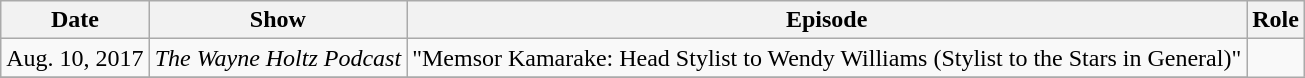<table class="wikitable">
<tr>
<th>Date</th>
<th>Show</th>
<th>Episode</th>
<th>Role</th>
</tr>
<tr>
<td>Aug. 10, 2017</td>
<td><em>The Wayne Holtz Podcast</em></td>
<td>"Memsor Kamarake: Head Stylist to Wendy Williams (Stylist to the Stars in General)"</td>
</tr>
<tr>
</tr>
</table>
